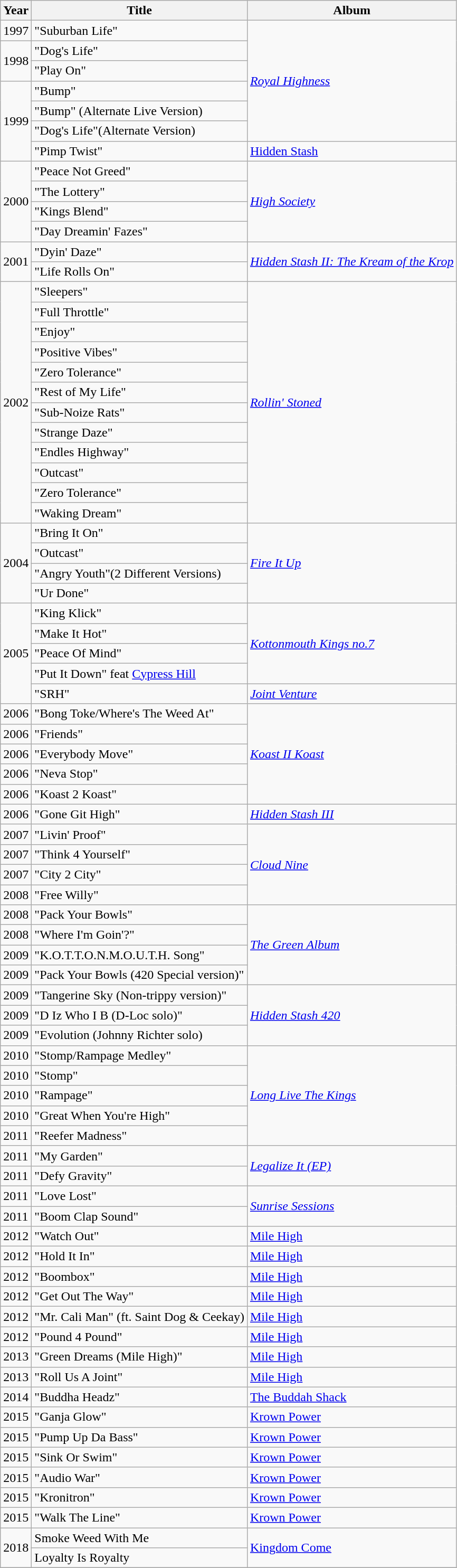<table class="wikitable">
<tr>
<th align="center">Year</th>
<th align="center">Title</th>
<th align="center">Album</th>
</tr>
<tr>
<td>1997</td>
<td>"Suburban Life"</td>
<td rowspan=6><em><a href='#'>Royal Highness</a></em></td>
</tr>
<tr>
<td rowspan="2">1998</td>
<td>"Dog's Life"</td>
</tr>
<tr>
<td>"Play On"</td>
</tr>
<tr>
<td rowspan="4">1999</td>
<td>"Bump" </td>
</tr>
<tr>
<td>"Bump" (Alternate Live Version)</td>
</tr>
<tr>
<td>"Dog's Life"(Alternate Version)</td>
</tr>
<tr>
<td>"Pimp Twist"</td>
<td rowspan=1><a href='#'>Hidden Stash</a></td>
</tr>
<tr>
<td rowspan="4">2000</td>
<td>"Peace Not Greed"</td>
<td rowspan=4><em><a href='#'>High Society</a></em></td>
</tr>
<tr>
<td>"The Lottery"</td>
</tr>
<tr>
<td>"Kings Blend"</td>
</tr>
<tr>
<td>"Day Dreamin' Fazes"</td>
</tr>
<tr>
<td rowspan="2">2001</td>
<td>"Dyin' Daze"</td>
<td rowspan=2><em><a href='#'>Hidden Stash II: The Kream of the Krop</a></em></td>
</tr>
<tr>
<td>"Life Rolls On"</td>
</tr>
<tr>
<td rowspan="12">2002</td>
<td>"Sleepers"</td>
<td rowspan=12><em><a href='#'>Rollin' Stoned</a></em></td>
</tr>
<tr>
<td>"Full Throttle"</td>
</tr>
<tr>
<td>"Enjoy"</td>
</tr>
<tr>
<td>"Positive Vibes"</td>
</tr>
<tr>
<td>"Zero Tolerance"</td>
</tr>
<tr>
<td>"Rest of My Life"</td>
</tr>
<tr>
<td>"Sub-Noize Rats"</td>
</tr>
<tr>
<td>"Strange Daze"</td>
</tr>
<tr>
<td>"Endles Highway"</td>
</tr>
<tr>
<td>"Outcast"</td>
</tr>
<tr>
<td>"Zero Tolerance"</td>
</tr>
<tr>
<td>"Waking Dream"</td>
</tr>
<tr>
<td rowspan="4">2004</td>
<td>"Bring It On"</td>
<td rowspan=4><em><a href='#'>Fire It Up</a></em></td>
</tr>
<tr>
<td>"Outcast"</td>
</tr>
<tr>
<td>"Angry Youth"(2 Different Versions)</td>
</tr>
<tr>
<td>"Ur Done"</td>
</tr>
<tr>
<td rowspan="5">2005</td>
<td>"King Klick"</td>
<td rowspan=4><em><a href='#'>Kottonmouth Kings no.7</a></em></td>
</tr>
<tr>
<td>"Make It Hot"</td>
</tr>
<tr>
<td>"Peace Of Mind"</td>
</tr>
<tr>
<td>"Put It Down" feat <a href='#'>Cypress Hill</a></td>
</tr>
<tr>
<td>"SRH"</td>
<td><em><a href='#'>Joint Venture</a></em></td>
</tr>
<tr>
<td>2006</td>
<td>"Bong Toke/Where's The Weed At"</td>
<td rowspan=5><em><a href='#'>Koast II Koast</a></em></td>
</tr>
<tr>
<td>2006</td>
<td>"Friends"</td>
</tr>
<tr>
<td>2006</td>
<td>"Everybody Move"</td>
</tr>
<tr>
<td>2006</td>
<td>"Neva Stop"</td>
</tr>
<tr>
<td>2006</td>
<td>"Koast 2 Koast"</td>
</tr>
<tr>
<td>2006</td>
<td>"Gone Git High"</td>
<td><em><a href='#'>Hidden Stash III</a></em></td>
</tr>
<tr>
<td>2007</td>
<td>"Livin' Proof"</td>
<td rowspan=4><em><a href='#'>Cloud Nine</a></em></td>
</tr>
<tr>
<td>2007</td>
<td>"Think 4 Yourself"</td>
</tr>
<tr>
<td>2007</td>
<td>"City 2 City"</td>
</tr>
<tr>
<td>2008</td>
<td>"Free Willy"</td>
</tr>
<tr>
<td>2008</td>
<td>"Pack Your Bowls"</td>
<td rowspan=4><em><a href='#'>The Green Album</a></em></td>
</tr>
<tr>
<td>2008</td>
<td>"Where I'm Goin'?"</td>
</tr>
<tr>
<td>2009</td>
<td>"K.O.T.T.O.N.M.O.U.T.H. Song"</td>
</tr>
<tr>
<td>2009</td>
<td>"Pack Your Bowls (420 Special version)"</td>
</tr>
<tr>
<td>2009</td>
<td>"Tangerine Sky (Non-trippy version)"</td>
<td rowspan=3><em><a href='#'>Hidden Stash 420</a></em></td>
</tr>
<tr>
<td>2009</td>
<td>"D Iz Who I B (D-Loc solo)"</td>
</tr>
<tr>
<td>2009</td>
<td>"Evolution (Johnny Richter solo)</td>
</tr>
<tr>
<td>2010</td>
<td>"Stomp/Rampage Medley"</td>
<td rowspan=5><em><a href='#'>Long Live The Kings</a></em></td>
</tr>
<tr>
<td>2010</td>
<td>"Stomp"</td>
</tr>
<tr>
<td>2010</td>
<td>"Rampage"</td>
</tr>
<tr>
<td>2010</td>
<td>"Great When You're High"</td>
</tr>
<tr>
<td>2011</td>
<td>"Reefer Madness"</td>
</tr>
<tr>
<td>2011</td>
<td>"My Garden"</td>
<td rowspan=2><em><a href='#'>Legalize It (EP)</a></em></td>
</tr>
<tr>
<td>2011</td>
<td>"Defy Gravity"</td>
</tr>
<tr>
<td>2011</td>
<td>"Love Lost"</td>
<td rowspan=2><em><a href='#'>Sunrise Sessions</a></em></td>
</tr>
<tr>
<td>2011</td>
<td>"Boom Clap Sound"</td>
</tr>
<tr>
<td>2012</td>
<td>"Watch Out"</td>
<td><a href='#'>Mile High</a></td>
</tr>
<tr>
<td>2012</td>
<td>"Hold It In"</td>
<td><a href='#'>Mile High</a></td>
</tr>
<tr>
<td>2012</td>
<td>"Boombox"</td>
<td><a href='#'>Mile High</a></td>
</tr>
<tr>
<td>2012</td>
<td>"Get Out The Way"</td>
<td><a href='#'>Mile High</a></td>
</tr>
<tr>
<td>2012</td>
<td>"Mr. Cali Man" (ft. Saint Dog & Ceekay)</td>
<td><a href='#'>Mile High</a></td>
</tr>
<tr>
<td>2012</td>
<td>"Pound 4 Pound"</td>
<td><a href='#'>Mile High</a></td>
</tr>
<tr>
<td>2013</td>
<td>"Green Dreams (Mile High)"</td>
<td><a href='#'>Mile High</a></td>
</tr>
<tr>
<td>2013</td>
<td>"Roll Us A Joint"</td>
<td><a href='#'>Mile High</a></td>
</tr>
<tr>
<td>2014</td>
<td>"Buddha Headz"</td>
<td><a href='#'>The Buddah Shack</a></td>
</tr>
<tr>
<td>2015</td>
<td>"Ganja Glow"</td>
<td><a href='#'>Krown Power</a></td>
</tr>
<tr>
<td>2015</td>
<td>"Pump Up Da Bass"</td>
<td><a href='#'>Krown Power</a></td>
</tr>
<tr>
<td>2015</td>
<td>"Sink Or Swim"</td>
<td><a href='#'>Krown Power</a></td>
</tr>
<tr>
<td>2015</td>
<td>"Audio War"</td>
<td><a href='#'>Krown Power</a></td>
</tr>
<tr>
<td>2015</td>
<td>"Kronitron"</td>
<td><a href='#'>Krown Power</a></td>
</tr>
<tr>
<td>2015</td>
<td>"Walk The Line"</td>
<td><a href='#'>Krown Power</a></td>
</tr>
<tr>
<td rowspan="2">2018</td>
<td>Smoke Weed With Me</td>
<td rowspan="2"><a href='#'>Kingdom Come</a></td>
</tr>
<tr>
<td>Loyalty Is Royalty</td>
</tr>
<tr>
</tr>
</table>
